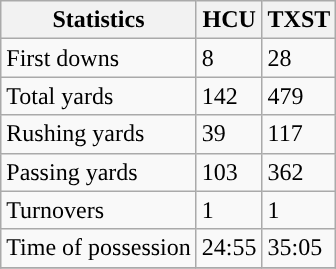<table class="wikitable">
<tr>
<th>Statistics</th>
<th>HCU</th>
<th>TXST</th>
</tr>
<tr>
<td>First downs</td>
<td>8</td>
<td>28</td>
</tr>
<tr>
<td>Total yards</td>
<td>142</td>
<td>479</td>
</tr>
<tr>
<td>Rushing yards</td>
<td>39</td>
<td>117</td>
</tr>
<tr>
<td>Passing yards</td>
<td>103</td>
<td>362</td>
</tr>
<tr>
<td>Turnovers</td>
<td>1</td>
<td>1</td>
</tr>
<tr>
<td>Time of possession</td>
<td>24:55</td>
<td>35:05</td>
</tr>
<tr>
</tr>
</table>
